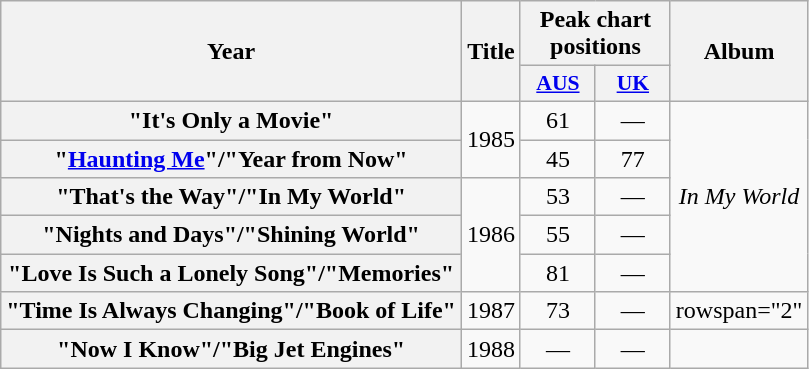<table class="wikitable plainrowheaders" style="text-align:center">
<tr>
<th scope="col" rowspan="2">Year</th>
<th scope="col" rowspan="2">Title</th>
<th scope="col" colspan="2">Peak chart positions</th>
<th scope="col" rowspan="2">Album</th>
</tr>
<tr>
<th scope="col" style="width:3em; font-size:90%"><a href='#'>AUS</a><br></th>
<th scope="col" style="width:3em; font-size:90%"><a href='#'>UK</a><br></th>
</tr>
<tr>
<th scope="row">"It's Only a Movie"</th>
<td rowspan="2">1985</td>
<td>61</td>
<td>—</td>
<td rowspan="5"><em>In My World</em></td>
</tr>
<tr>
<th scope="row">"<a href='#'>Haunting Me</a>"/"Year from Now"</th>
<td>45</td>
<td>77</td>
</tr>
<tr>
<th scope="row">"That's the Way"/"In My World"</th>
<td rowspan="3">1986</td>
<td>53</td>
<td>—</td>
</tr>
<tr>
<th scope="row">"Nights and Days"/"Shining World"</th>
<td>55</td>
<td>—</td>
</tr>
<tr>
<th scope="row">"Love Is Such a Lonely Song"/"Memories"</th>
<td>81</td>
<td>—</td>
</tr>
<tr>
<th scope="row">"Time Is Always Changing"/"Book of Life"</th>
<td>1987</td>
<td>73</td>
<td>—</td>
<td>rowspan="2" </td>
</tr>
<tr>
<th scope="row">"Now I Know"/"Big Jet Engines"</th>
<td>1988</td>
<td>—</td>
<td>—</td>
</tr>
</table>
